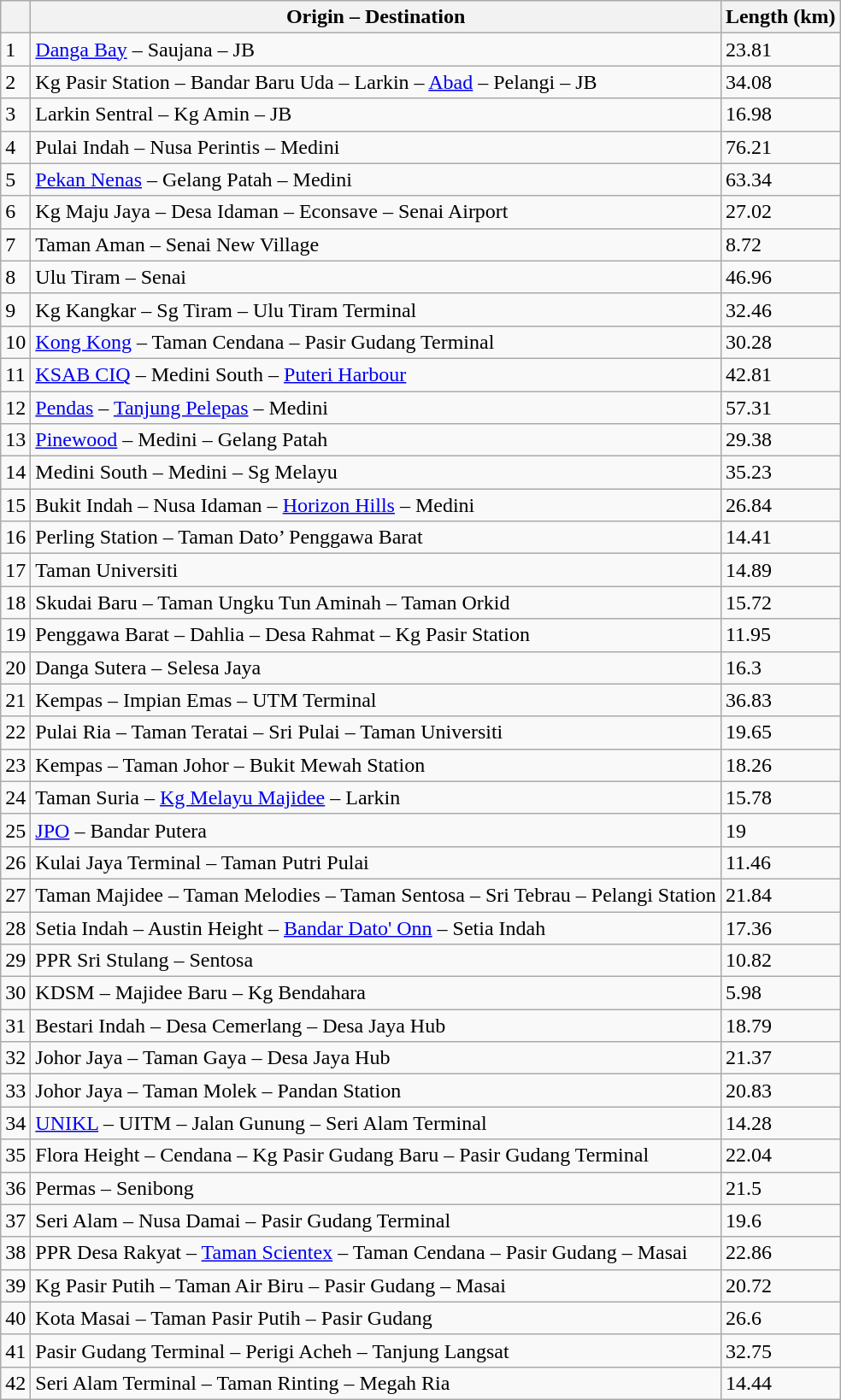<table class="wikitable sortable">
<tr>
<th></th>
<th>Origin – Destination</th>
<th>Length (km)</th>
</tr>
<tr>
<td>1</td>
<td><a href='#'>Danga Bay</a> – Saujana – JB</td>
<td>23.81</td>
</tr>
<tr>
<td>2</td>
<td>Kg Pasir Station – Bandar Baru Uda – Larkin – <a href='#'>Abad</a> – Pelangi – JB</td>
<td>34.08</td>
</tr>
<tr>
<td>3</td>
<td>Larkin Sentral – Kg Amin – JB</td>
<td>16.98</td>
</tr>
<tr>
<td>4</td>
<td>Pulai Indah – Nusa Perintis – Medini</td>
<td>76.21</td>
</tr>
<tr>
<td>5</td>
<td><a href='#'>Pekan Nenas</a> – Gelang Patah – Medini</td>
<td>63.34</td>
</tr>
<tr>
<td>6</td>
<td>Kg Maju Jaya – Desa Idaman – Econsave – Senai Airport</td>
<td>27.02</td>
</tr>
<tr>
<td>7</td>
<td>Taman Aman – Senai New Village</td>
<td>8.72</td>
</tr>
<tr>
<td>8</td>
<td>Ulu Tiram – Senai</td>
<td>46.96</td>
</tr>
<tr>
<td>9</td>
<td>Kg Kangkar – Sg Tiram – Ulu Tiram Terminal</td>
<td>32.46</td>
</tr>
<tr>
<td>10</td>
<td><a href='#'>Kong Kong</a> – Taman Cendana – Pasir Gudang Terminal</td>
<td>30.28</td>
</tr>
<tr>
<td>11</td>
<td><a href='#'>KSAB CIQ</a> – Medini South – <a href='#'>Puteri Harbour</a></td>
<td>42.81</td>
</tr>
<tr>
<td>12</td>
<td><a href='#'>Pendas</a> – <a href='#'>Tanjung Pelepas</a> – Medini</td>
<td>57.31</td>
</tr>
<tr>
<td>13</td>
<td><a href='#'>Pinewood</a> – Medini – Gelang Patah</td>
<td>29.38</td>
</tr>
<tr>
<td>14</td>
<td>Medini South – Medini – Sg Melayu</td>
<td>35.23</td>
</tr>
<tr>
<td>15</td>
<td>Bukit Indah – Nusa Idaman – <a href='#'>Horizon Hills</a> – Medini</td>
<td>26.84</td>
</tr>
<tr>
<td>16</td>
<td>Perling Station – Taman Dato’ Penggawa Barat</td>
<td>14.41</td>
</tr>
<tr>
<td>17</td>
<td>Taman Universiti</td>
<td>14.89</td>
</tr>
<tr>
<td>18</td>
<td>Skudai Baru – Taman Ungku Tun Aminah – Taman Orkid</td>
<td>15.72</td>
</tr>
<tr>
<td>19</td>
<td>Penggawa Barat – Dahlia – Desa Rahmat – Kg Pasir Station</td>
<td>11.95</td>
</tr>
<tr>
<td>20</td>
<td>Danga Sutera – Selesa Jaya</td>
<td>16.3</td>
</tr>
<tr>
<td>21</td>
<td>Kempas – Impian Emas – UTM Terminal</td>
<td>36.83</td>
</tr>
<tr>
<td>22</td>
<td>Pulai Ria – Taman Teratai – Sri Pulai – Taman Universiti</td>
<td>19.65</td>
</tr>
<tr>
<td>23</td>
<td>Kempas – Taman Johor – Bukit Mewah Station</td>
<td>18.26</td>
</tr>
<tr>
<td>24</td>
<td>Taman Suria – <a href='#'>Kg Melayu Majidee</a> – Larkin</td>
<td>15.78</td>
</tr>
<tr>
<td>25</td>
<td><a href='#'>JPO</a> – Bandar Putera</td>
<td>19</td>
</tr>
<tr>
<td>26</td>
<td>Kulai Jaya Terminal – Taman Putri Pulai</td>
<td>11.46</td>
</tr>
<tr>
<td>27</td>
<td>Taman Majidee – Taman Melodies – Taman Sentosa – Sri Tebrau – Pelangi Station</td>
<td>21.84</td>
</tr>
<tr>
<td>28</td>
<td>Setia Indah – Austin Height – <a href='#'>Bandar Dato' Onn</a> – Setia Indah</td>
<td>17.36</td>
</tr>
<tr>
<td>29</td>
<td>PPR Sri Stulang – Sentosa</td>
<td>10.82</td>
</tr>
<tr>
<td>30</td>
<td>KDSM – Majidee Baru – Kg Bendahara</td>
<td>5.98</td>
</tr>
<tr>
<td>31</td>
<td>Bestari Indah – Desa Cemerlang – Desa Jaya Hub</td>
<td>18.79</td>
</tr>
<tr>
<td>32</td>
<td>Johor Jaya – Taman Gaya – Desa Jaya Hub</td>
<td>21.37</td>
</tr>
<tr>
<td>33</td>
<td>Johor Jaya – Taman Molek – Pandan Station</td>
<td>20.83</td>
</tr>
<tr>
<td>34</td>
<td><a href='#'>UNIKL</a> – UITM – Jalan Gunung – Seri Alam Terminal</td>
<td>14.28</td>
</tr>
<tr>
<td>35</td>
<td>Flora Height – Cendana – Kg Pasir Gudang Baru – Pasir Gudang Terminal</td>
<td>22.04</td>
</tr>
<tr>
<td>36</td>
<td>Permas – Senibong</td>
<td>21.5</td>
</tr>
<tr>
<td>37</td>
<td>Seri Alam – Nusa Damai – Pasir Gudang Terminal</td>
<td>19.6</td>
</tr>
<tr>
<td>38</td>
<td>PPR Desa Rakyat – <a href='#'>Taman Scientex</a> – Taman Cendana – Pasir Gudang – Masai</td>
<td>22.86</td>
</tr>
<tr>
<td>39</td>
<td>Kg Pasir Putih – Taman Air Biru – Pasir Gudang – Masai</td>
<td>20.72</td>
</tr>
<tr>
<td>40</td>
<td>Kota Masai – Taman Pasir Putih – Pasir Gudang</td>
<td>26.6</td>
</tr>
<tr>
<td>41</td>
<td>Pasir Gudang Terminal – Perigi Acheh – Tanjung Langsat</td>
<td>32.75</td>
</tr>
<tr>
<td>42</td>
<td>Seri Alam Terminal – Taman Rinting – Megah Ria</td>
<td>14.44</td>
</tr>
</table>
